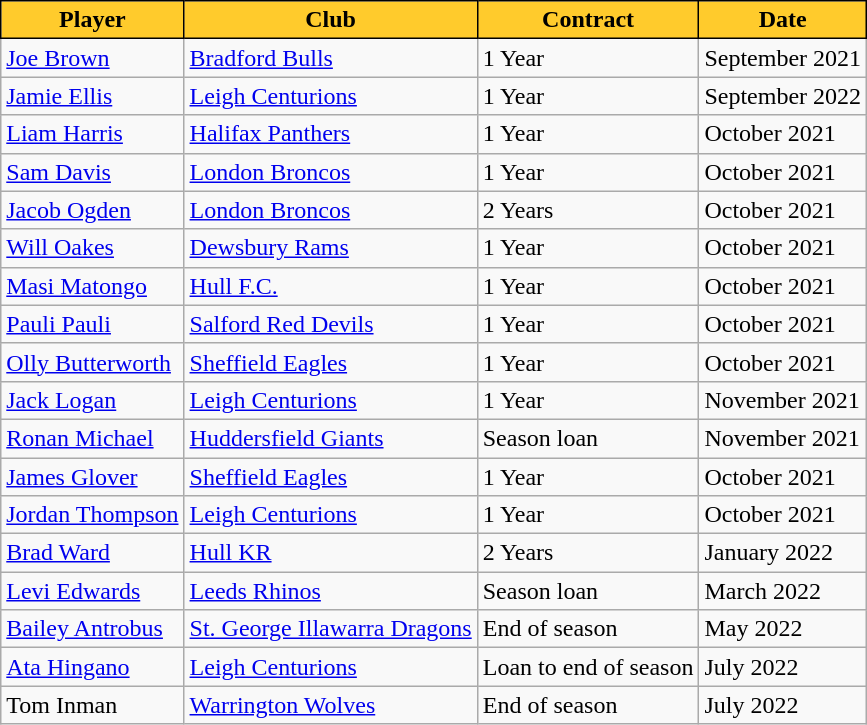<table class="wikitable">
<tr>
<th scope="col" style="background:#FFCB2C; border:solid black 1px">Player</th>
<th scope="col" style="background:#FFCB2C; border:solid black 1px">Club</th>
<th scope="col" style="background:#FFCB2C; border:solid black 1px">Contract</th>
<th scope="col" style="background:#FFCB2C; border:solid black 1px">Date</th>
</tr>
<tr>
<td><a href='#'>Joe Brown</a></td>
<td><a href='#'>Bradford Bulls</a></td>
<td>1 Year</td>
<td>September 2021</td>
</tr>
<tr>
<td><a href='#'>Jamie Ellis</a></td>
<td><a href='#'>Leigh Centurions</a></td>
<td>1 Year</td>
<td>September 2022</td>
</tr>
<tr>
<td><a href='#'>Liam Harris</a></td>
<td><a href='#'>Halifax Panthers</a></td>
<td>1 Year</td>
<td>October 2021</td>
</tr>
<tr>
<td><a href='#'>Sam Davis</a></td>
<td><a href='#'>London Broncos</a></td>
<td>1 Year</td>
<td>October 2021</td>
</tr>
<tr>
<td><a href='#'>Jacob Ogden</a></td>
<td><a href='#'>London Broncos</a></td>
<td>2 Years</td>
<td>October 2021</td>
</tr>
<tr>
<td><a href='#'>Will Oakes</a></td>
<td><a href='#'>Dewsbury Rams</a></td>
<td>1 Year</td>
<td>October 2021</td>
</tr>
<tr>
<td><a href='#'>Masi Matongo</a></td>
<td><a href='#'>Hull F.C.</a></td>
<td>1 Year</td>
<td>October 2021</td>
</tr>
<tr>
<td><a href='#'>Pauli Pauli</a></td>
<td><a href='#'>Salford Red Devils</a></td>
<td>1 Year</td>
<td>October 2021</td>
</tr>
<tr>
<td><a href='#'>Olly Butterworth</a></td>
<td><a href='#'>Sheffield Eagles</a></td>
<td>1 Year</td>
<td>October 2021</td>
</tr>
<tr>
<td><a href='#'>Jack Logan</a></td>
<td><a href='#'>Leigh Centurions</a></td>
<td>1 Year</td>
<td>November 2021</td>
</tr>
<tr>
<td><a href='#'>Ronan Michael</a></td>
<td><a href='#'>Huddersfield Giants</a></td>
<td>Season loan</td>
<td>November 2021</td>
</tr>
<tr>
<td><a href='#'>James Glover</a></td>
<td><a href='#'>Sheffield Eagles</a></td>
<td>1 Year</td>
<td>October 2021</td>
</tr>
<tr>
<td><a href='#'>Jordan Thompson</a></td>
<td><a href='#'>Leigh Centurions</a></td>
<td>1 Year</td>
<td>October 2021</td>
</tr>
<tr>
<td><a href='#'>Brad Ward</a></td>
<td><a href='#'>Hull KR</a></td>
<td>2 Years</td>
<td>January 2022</td>
</tr>
<tr>
<td><a href='#'>Levi Edwards</a></td>
<td><a href='#'>Leeds Rhinos</a></td>
<td>Season loan</td>
<td>March 2022</td>
</tr>
<tr>
<td><a href='#'>Bailey Antrobus</a></td>
<td><a href='#'>St. George Illawarra Dragons</a></td>
<td>End of season</td>
<td>May 2022</td>
</tr>
<tr>
<td><a href='#'>Ata Hingano</a></td>
<td><a href='#'>Leigh Centurions</a></td>
<td>Loan to end of season</td>
<td>July 2022</td>
</tr>
<tr>
<td>Tom Inman</td>
<td><a href='#'>Warrington Wolves</a></td>
<td>End of season</td>
<td>July 2022</td>
</tr>
</table>
